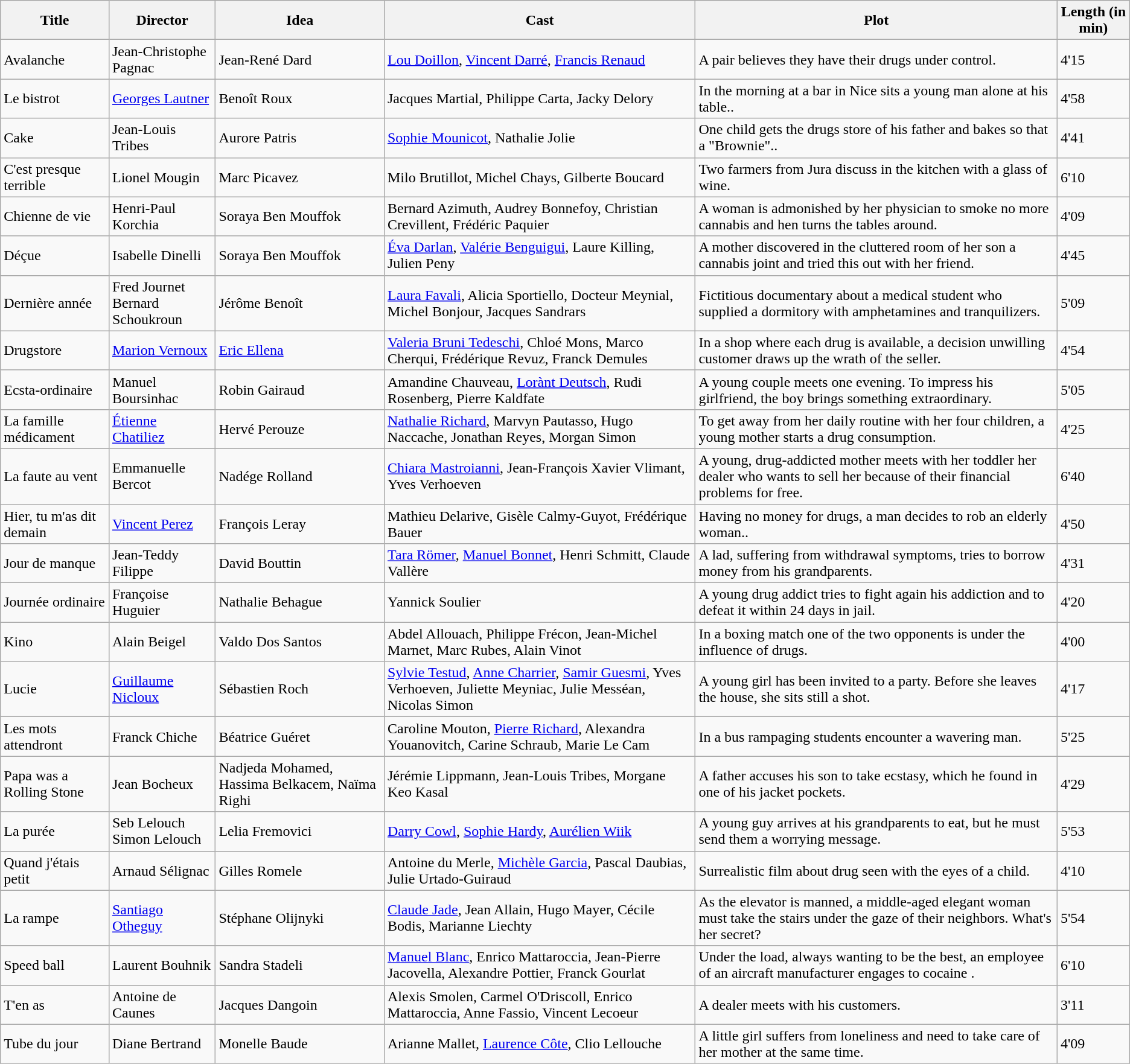<table class="wikitable sortable">
<tr>
<th>Title</th>
<th>Director</th>
<th>Idea</th>
<th class="unsortable">Cast</th>
<th class="unsortable">Plot</th>
<th>Length (in min)</th>
</tr>
<tr>
<td>Avalanche</td>
<td>Jean-Christophe Pagnac</td>
<td>Jean-René Dard</td>
<td><a href='#'>Lou Doillon</a>, <a href='#'>Vincent Darré</a>, <a href='#'>Francis Renaud</a></td>
<td>A pair believes they have their drugs under control.</td>
<td>4'15</td>
</tr>
<tr>
<td>Le bistrot</td>
<td><a href='#'>Georges Lautner</a></td>
<td>Benoît Roux</td>
<td>Jacques Martial, Philippe Carta, Jacky Delory</td>
<td>In the morning at a bar in Nice sits a young man alone at his table..</td>
<td>4'58</td>
</tr>
<tr>
<td>Cake</td>
<td>Jean-Louis Tribes</td>
<td>Aurore Patris</td>
<td><a href='#'>Sophie Mounicot</a>, Nathalie Jolie</td>
<td>One child gets the drugs store of his father and bakes so that a "Brownie"..</td>
<td>4'41</td>
</tr>
<tr>
<td>C'est presque terrible</td>
<td>Lionel Mougin</td>
<td>Marc Picavez</td>
<td>Milo Brutillot, Michel Chays, Gilberte Boucard</td>
<td>Two farmers from Jura discuss in the kitchen with a glass of wine.</td>
<td>6'10</td>
</tr>
<tr>
<td>Chienne de vie</td>
<td>Henri-Paul Korchia</td>
<td>Soraya Ben Mouffok</td>
<td>Bernard Azimuth, Audrey Bonnefoy, Christian Crevillent, Frédéric Paquier</td>
<td>A woman is admonished by her physician to smoke no more cannabis and hen turns the tables around.</td>
<td>4'09</td>
</tr>
<tr>
<td>Déçue</td>
<td>Isabelle Dinelli</td>
<td>Soraya Ben Mouffok</td>
<td><a href='#'>Éva Darlan</a>, <a href='#'>Valérie Benguigui</a>, Laure Killing, Julien Peny</td>
<td>A mother discovered in the cluttered room of her son a cannabis joint and tried this out with her friend.</td>
<td>4'45</td>
</tr>
<tr>
<td>Dernière année</td>
<td>Fred Journet<br>Bernard Schoukroun</td>
<td>Jérôme Benoît</td>
<td><a href='#'>Laura Favali</a>, Alicia Sportiello, Docteur Meynial, Michel Bonjour, Jacques Sandrars</td>
<td>Fictitious documentary about a medical student who supplied a dormitory with amphetamines and tranquilizers.</td>
<td>5'09</td>
</tr>
<tr>
<td>Drugstore</td>
<td><a href='#'>Marion Vernoux</a></td>
<td><a href='#'>Eric Ellena</a></td>
<td><a href='#'>Valeria Bruni Tedeschi</a>, Chloé Mons, Marco Cherqui, Frédérique Revuz, Franck Demules</td>
<td>In a shop where each drug is available, a decision unwilling customer draws up the wrath of the seller.</td>
<td>4'54</td>
</tr>
<tr>
<td>Ecsta-ordinaire</td>
<td>Manuel Boursinhac</td>
<td>Robin Gairaud</td>
<td>Amandine Chauveau, <a href='#'>Lorànt Deutsch</a>, Rudi Rosenberg, Pierre Kaldfate</td>
<td>A young couple meets one evening. To impress his girlfriend, the boy brings something extraordinary.</td>
<td>5'05</td>
</tr>
<tr>
<td>La famille médicament</td>
<td><a href='#'>Étienne Chatiliez</a></td>
<td>Hervé Perouze</td>
<td><a href='#'>Nathalie Richard</a>, Marvyn Pautasso, Hugo Naccache, Jonathan Reyes, Morgan Simon</td>
<td>To get away from her daily routine with her four children, a young mother starts a drug consumption.</td>
<td>4'25</td>
</tr>
<tr>
<td>La faute au vent</td>
<td>Emmanuelle Bercot</td>
<td>Nadége Rolland</td>
<td><a href='#'>Chiara Mastroianni</a>, Jean-François Xavier Vlimant, Yves Verhoeven</td>
<td>A young, drug-addicted mother meets with her toddler her dealer who wants to sell her because of their financial problems for free.</td>
<td>6'40</td>
</tr>
<tr>
<td>Hier, tu m'as dit demain</td>
<td><a href='#'>Vincent Perez</a></td>
<td>François Leray</td>
<td>Mathieu Delarive, Gisèle Calmy-Guyot, Frédérique Bauer</td>
<td>Having no money for drugs, a man decides to rob an elderly woman..</td>
<td>4'50</td>
</tr>
<tr>
<td>Jour de manque</td>
<td>Jean-Teddy Filippe</td>
<td>David Bouttin</td>
<td><a href='#'>Tara Römer</a>, <a href='#'>Manuel Bonnet</a>, Henri Schmitt, Claude Vallère</td>
<td>A lad, suffering from withdrawal symptoms, tries to borrow money from his grandparents.</td>
<td>4'31</td>
</tr>
<tr>
<td>Journée ordinaire</td>
<td>Françoise Huguier</td>
<td>Nathalie Behague</td>
<td>Yannick Soulier</td>
<td>A young drug addict tries to fight again his addiction and to defeat it within 24 days in jail.</td>
<td>4'20</td>
</tr>
<tr>
<td>Kino</td>
<td>Alain Beigel</td>
<td>Valdo Dos Santos</td>
<td>Abdel Allouach, Philippe Frécon, Jean-Michel Marnet, Marc Rubes, Alain Vinot</td>
<td>In a boxing match one of the two opponents is under the influence of drugs.</td>
<td>4'00</td>
</tr>
<tr>
<td>Lucie</td>
<td><a href='#'>Guillaume Nicloux</a></td>
<td>Sébastien Roch</td>
<td><a href='#'>Sylvie Testud</a>, <a href='#'>Anne Charrier</a>, <a href='#'>Samir Guesmi</a>, Yves Verhoeven, Juliette Meyniac, Julie Messéan, Nicolas Simon</td>
<td>A young girl has been invited to a party. Before she leaves the house, she sits still a shot.</td>
<td>4'17</td>
</tr>
<tr>
<td>Les mots attendront</td>
<td>Franck Chiche</td>
<td>Béatrice Guéret</td>
<td>Caroline Mouton, <a href='#'>Pierre Richard</a>, Alexandra Youanovitch, Carine Schraub, Marie Le Cam</td>
<td>In a bus rampaging students encounter a wavering man.</td>
<td>5'25</td>
</tr>
<tr>
<td>Papa was a Rolling Stone</td>
<td>Jean Bocheux</td>
<td>Nadjeda Mohamed, Hassima Belkacem, Naïma Righi</td>
<td>Jérémie Lippmann, Jean-Louis Tribes, Morgane Keo Kasal</td>
<td>A father accuses his son to take ecstasy, which he found in one of his jacket pockets.</td>
<td>4'29</td>
</tr>
<tr>
<td>La purée</td>
<td>Seb Lelouch<br>Simon Lelouch</td>
<td>Lelia Fremovici</td>
<td><a href='#'>Darry Cowl</a>, <a href='#'>Sophie Hardy</a>, <a href='#'>Aurélien Wiik</a></td>
<td>A young guy arrives at his grandparents to eat, but he must send them a worrying message.</td>
<td>5'53</td>
</tr>
<tr>
<td>Quand j'étais petit</td>
<td>Arnaud Sélignac</td>
<td>Gilles Romele</td>
<td>Antoine du Merle, <a href='#'>Michèle Garcia</a>, Pascal Daubias, Julie Urtado-Guiraud</td>
<td>Surrealistic film about drug seen with the eyes of a child.</td>
<td>4'10</td>
</tr>
<tr>
<td>La rampe</td>
<td><a href='#'>Santiago Otheguy</a></td>
<td>Stéphane Olijnyki</td>
<td><a href='#'>Claude Jade</a>, Jean Allain, Hugo Mayer, Cécile Bodis, Marianne Liechty</td>
<td>As the elevator is manned, a middle-aged elegant woman must take the stairs under the gaze of their neighbors. What's her secret?</td>
<td>5'54</td>
</tr>
<tr>
<td>Speed ball</td>
<td>Laurent Bouhnik</td>
<td>Sandra Stadeli</td>
<td><a href='#'>Manuel Blanc</a>, Enrico Mattaroccia, Jean-Pierre Jacovella, Alexandre Pottier, Franck Gourlat</td>
<td>Under the load, always wanting to be the best, an employee of an aircraft manufacturer engages to cocaine .</td>
<td>6'10</td>
</tr>
<tr>
<td>T'en as</td>
<td>Antoine de Caunes</td>
<td>Jacques Dangoin</td>
<td>Alexis Smolen, Carmel O'Driscoll, Enrico Mattaroccia, Anne Fassio, Vincent Lecoeur</td>
<td>A dealer meets with his customers.</td>
<td>3'11</td>
</tr>
<tr>
<td>Tube du jour</td>
<td>Diane Bertrand</td>
<td>Monelle Baude</td>
<td>Arianne Mallet, <a href='#'>Laurence Côte</a>, Clio Lellouche</td>
<td>A little girl suffers from loneliness and need to take care of her mother at the same time.</td>
<td>4'09</td>
</tr>
</table>
